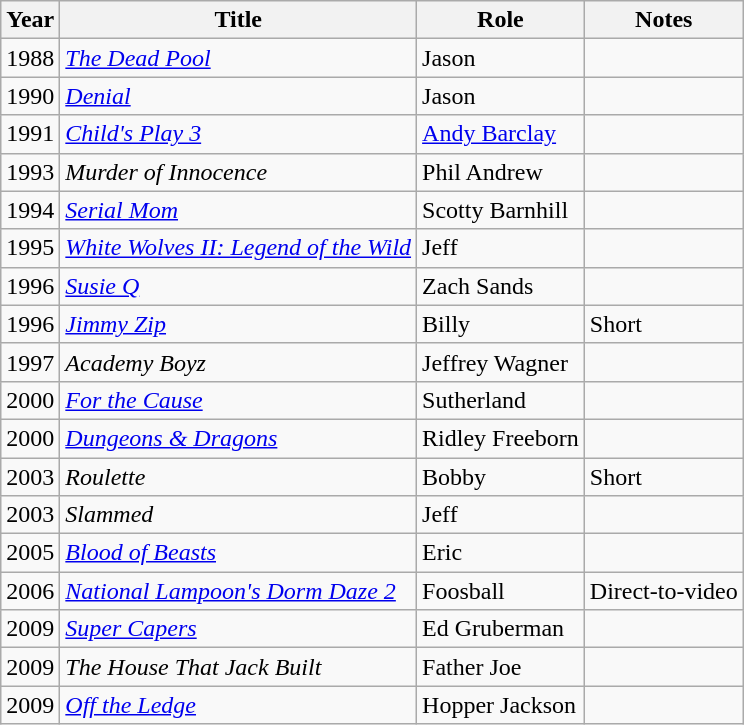<table class="wikitable sortable">
<tr>
<th>Year</th>
<th>Title</th>
<th>Role</th>
<th>Notes</th>
</tr>
<tr>
<td>1988</td>
<td><em><a href='#'>The Dead Pool</a></em></td>
<td>Jason</td>
<td></td>
</tr>
<tr>
<td>1990</td>
<td><em><a href='#'>Denial</a></em></td>
<td>Jason</td>
<td></td>
</tr>
<tr>
<td>1991</td>
<td><em><a href='#'>Child's Play 3</a></em></td>
<td><a href='#'>Andy Barclay</a></td>
<td></td>
</tr>
<tr>
<td>1993</td>
<td><em>Murder of Innocence</em></td>
<td>Phil Andrew</td>
<td></td>
</tr>
<tr>
<td>1994</td>
<td><em><a href='#'>Serial Mom</a></em></td>
<td>Scotty Barnhill</td>
<td></td>
</tr>
<tr>
<td>1995</td>
<td><em><a href='#'>White Wolves II: Legend of the Wild</a></em></td>
<td>Jeff</td>
<td></td>
</tr>
<tr>
<td>1996</td>
<td><em><a href='#'>Susie Q</a></em></td>
<td>Zach Sands</td>
<td></td>
</tr>
<tr>
<td>1996</td>
<td><em><a href='#'>Jimmy Zip</a></em></td>
<td>Billy</td>
<td>Short</td>
</tr>
<tr>
<td>1997</td>
<td><em>Academy Boyz</em></td>
<td>Jeffrey Wagner</td>
<td></td>
</tr>
<tr>
<td>2000</td>
<td><em><a href='#'>For the Cause</a></em></td>
<td>Sutherland</td>
<td></td>
</tr>
<tr>
<td>2000</td>
<td><em><a href='#'>Dungeons & Dragons</a></em></td>
<td>Ridley Freeborn</td>
<td></td>
</tr>
<tr>
<td>2003</td>
<td><em>Roulette</em></td>
<td>Bobby</td>
<td>Short</td>
</tr>
<tr>
<td>2003</td>
<td><em>Slammed</em></td>
<td>Jeff</td>
<td></td>
</tr>
<tr>
<td>2005</td>
<td><em><a href='#'>Blood of Beasts</a></em></td>
<td>Eric</td>
<td></td>
</tr>
<tr>
<td>2006</td>
<td><em><a href='#'>National Lampoon's Dorm Daze 2</a></em></td>
<td>Foosball</td>
<td>Direct-to-video</td>
</tr>
<tr>
<td>2009</td>
<td><em><a href='#'>Super Capers</a></em></td>
<td>Ed Gruberman</td>
<td></td>
</tr>
<tr>
<td>2009</td>
<td><em>The House That Jack Built</em></td>
<td>Father Joe</td>
<td></td>
</tr>
<tr>
<td>2009</td>
<td><em><a href='#'>Off the Ledge</a></em></td>
<td>Hopper Jackson</td>
<td></td>
</tr>
</table>
